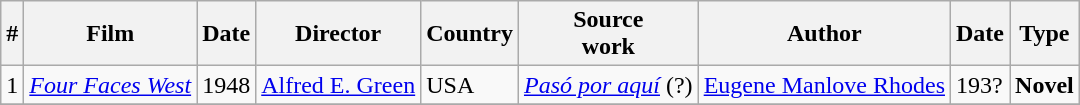<table class="wikitable">
<tr>
<th>#</th>
<th>Film</th>
<th>Date</th>
<th>Director</th>
<th>Country</th>
<th>Source<br>work</th>
<th>Author</th>
<th>Date</th>
<th>Type</th>
</tr>
<tr>
<td>1</td>
<td><em><a href='#'>Four Faces West</a></em></td>
<td>1948</td>
<td><a href='#'>Alfred E. Green</a></td>
<td>USA</td>
<td><em><a href='#'>Pasó por aquí</a></em> (?)</td>
<td><a href='#'>Eugene Manlove Rhodes</a></td>
<td>193?</td>
<td><strong>Novel</strong></td>
</tr>
<tr>
</tr>
</table>
